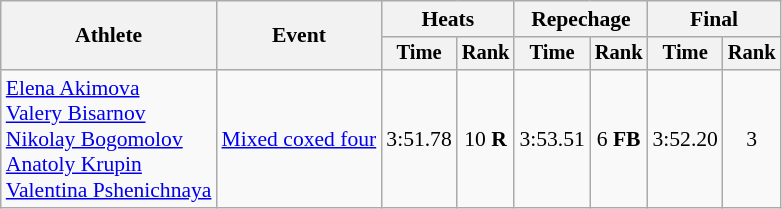<table class="wikitable" style="font-size:90%;">
<tr>
<th rowspan="2">Athlete</th>
<th rowspan="2">Event</th>
<th colspan="2">Heats</th>
<th colspan="2">Repechage</th>
<th colspan="2">Final</th>
</tr>
<tr style="font-size:95%">
<th>Time</th>
<th>Rank</th>
<th>Time</th>
<th>Rank</th>
<th>Time</th>
<th>Rank</th>
</tr>
<tr>
<td align=left><a href='#'>Elena Akimova</a><br> <a href='#'>Valery Bisarnov</a><br> <a href='#'>Nikolay Bogomolov</a><br> <a href='#'>Anatoly Krupin</a><br> <a href='#'>Valentina Pshenichnaya</a></td>
<td align=left><a href='#'>Mixed coxed four</a></td>
<td align=center>3:51.78</td>
<td align=center>10 <strong>R</strong></td>
<td align=center>3:53.51</td>
<td align=center>6 <strong>FB</strong></td>
<td align=center>3:52.20</td>
<td align=center>3</td>
</tr>
</table>
